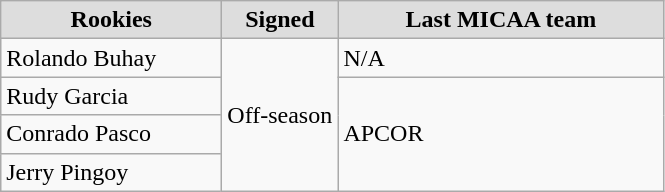<table class="wikitable sortable sortable">
<tr align="center" bgcolor="#dddddd">
<td style="width:140px"><strong>Rookies</strong></td>
<td style="width:70px"><strong>Signed</strong></td>
<td style="width:210px"><strong>Last MICAA team</strong></td>
</tr>
<tr>
<td>Rolando Buhay</td>
<td rowspan="4">Off-season</td>
<td>N/A</td>
</tr>
<tr>
<td>Rudy Garcia</td>
<td rowspan="3">APCOR</td>
</tr>
<tr>
<td>Conrado Pasco</td>
</tr>
<tr>
<td>Jerry Pingoy</td>
</tr>
</table>
